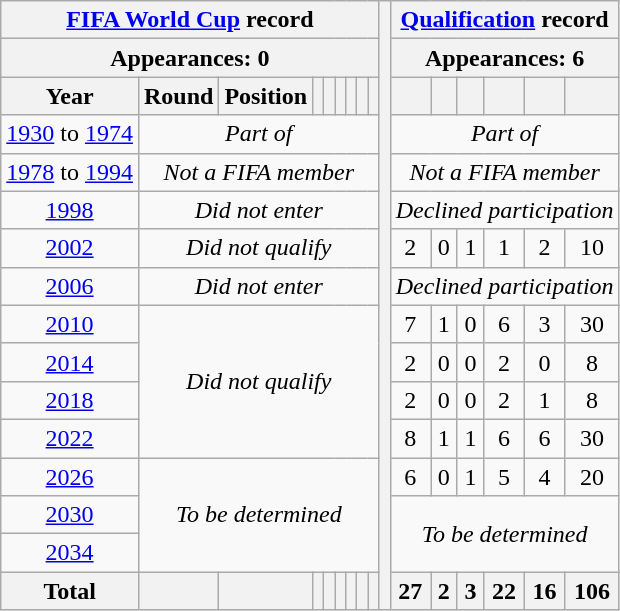<table class="wikitable" style="text-align: center;">
<tr>
<th colspan=9><a href='#'>FIFA World Cup</a> record</th>
<th rowspan=39></th>
<th colspan=6><a href='#'>Qualification</a> record</th>
</tr>
<tr>
<th colspan=9>Appearances: 0</th>
<th colspan=6>Appearances: 6</th>
</tr>
<tr>
<th>Year</th>
<th>Round</th>
<th>Position</th>
<th></th>
<th></th>
<th></th>
<th></th>
<th></th>
<th></th>
<th></th>
<th></th>
<th></th>
<th></th>
<th></th>
<th></th>
</tr>
<tr>
<td><a href='#'>1930</a> to <a href='#'>1974</a></td>
<td colspan=8><em>Part of </em></td>
<td colspan=6><em>Part of </em></td>
</tr>
<tr>
<td><a href='#'>1978</a> to <a href='#'>1994</a></td>
<td colspan=8><em>Not a FIFA member</em></td>
<td colspan=8><em>Not a FIFA member</em></td>
</tr>
<tr>
<td> <a href='#'>1998</a></td>
<td colspan=8><em>Did not enter</em></td>
<td colspan=8><em>Declined participation</em></td>
</tr>
<tr>
<td>  <a href='#'>2002</a></td>
<td colspan=8><em>Did not qualify</em></td>
<td>2</td>
<td>0</td>
<td>1</td>
<td>1</td>
<td>2</td>
<td>10</td>
</tr>
<tr>
<td> <a href='#'>2006</a></td>
<td colspan=8><em>Did not enter</em></td>
<td colspan=8><em>Declined participation</em></td>
</tr>
<tr>
<td> <a href='#'>2010</a></td>
<td colspan=8 rowspan=4><em>Did not qualify</em></td>
<td>7</td>
<td>1</td>
<td>0</td>
<td>6</td>
<td>3</td>
<td>30</td>
</tr>
<tr>
<td> <a href='#'>2014</a></td>
<td>2</td>
<td>0</td>
<td>0</td>
<td>2</td>
<td>0</td>
<td>8</td>
</tr>
<tr>
<td> <a href='#'>2018</a></td>
<td>2</td>
<td>0</td>
<td>0</td>
<td>2</td>
<td>1</td>
<td>8</td>
</tr>
<tr>
<td> <a href='#'>2022</a></td>
<td>8</td>
<td>1</td>
<td>1</td>
<td>6</td>
<td>6</td>
<td>30</td>
</tr>
<tr>
<td>   <a href='#'>2026</a></td>
<td colspan=8 rowspan=3><em>To be determined</em></td>
<td>6</td>
<td>0</td>
<td>1</td>
<td>5</td>
<td>4</td>
<td>20</td>
</tr>
<tr>
<td>   <a href='#'>2030</a></td>
<td colspan=6 rowspan=2><em>To be determined</em></td>
</tr>
<tr>
<td> <a href='#'>2034</a></td>
</tr>
<tr>
<th>Total</th>
<th></th>
<th></th>
<th></th>
<th></th>
<th></th>
<th></th>
<th></th>
<th></th>
<th>27</th>
<th>2</th>
<th>3</th>
<th>22</th>
<th>16</th>
<th>106</th>
</tr>
</table>
